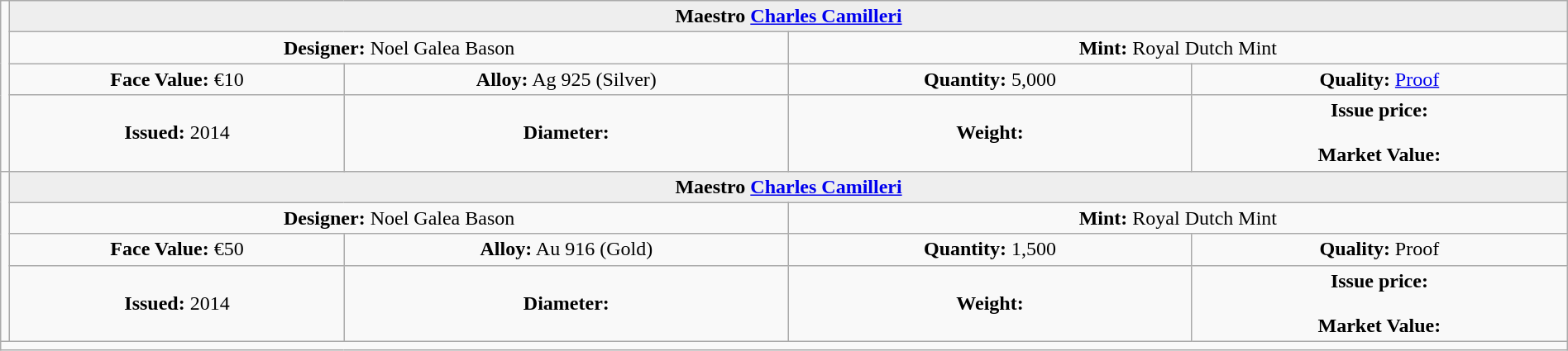<table class="wikitable" width=100%>
<tr>
<td rowspan=4 width="330px" nowrap align=center></td>
<th colspan="4" align=center style="background:#eeeeee;">Maestro <a href='#'>Charles Camilleri</a></th>
</tr>
<tr>
<td colspan="2" width="50%" align=center><strong>Designer:</strong> Noel Galea Bason</td>
<td colspan="2" width="50%" align=center><strong>Mint:</strong> Royal Dutch Mint</td>
</tr>
<tr>
<td align=center><strong>Face Value:</strong> €10</td>
<td align=center><strong>Alloy:</strong> Ag 925 (Silver)</td>
<td align=center><strong>Quantity:</strong> 5,000</td>
<td align=center><strong>Quality:</strong> <a href='#'>Proof</a></td>
</tr>
<tr>
<td align=center><strong>Issued:</strong> 2014</td>
<td align=center><strong>Diameter:</strong> </td>
<td align=center><strong>Weight:</strong> </td>
<td align=center><strong>Issue price:</strong><br><br>
<strong>Market Value:</strong></td>
</tr>
<tr>
<td rowspan=4 width="330px" nowrap align=center></td>
<th colspan="4" align=center style="background:#eeeeee;">Maestro <a href='#'>Charles Camilleri</a></th>
</tr>
<tr>
<td colspan="2" width="50%" align=center><strong>Designer:</strong> Noel Galea Bason</td>
<td colspan="2" width="50%" align=center><strong>Mint:</strong> Royal Dutch Mint</td>
</tr>
<tr>
<td align=center><strong>Face Value:</strong> €50</td>
<td align=center><strong>Alloy:</strong> Au 916 (Gold)</td>
<td align=center><strong>Quantity:</strong> 1,500</td>
<td align=center><strong>Quality:</strong> Proof</td>
</tr>
<tr>
<td align=center><strong>Issued:</strong> 2014</td>
<td align=center><strong>Diameter:</strong> </td>
<td align=center><strong>Weight:</strong> </td>
<td align=center><strong>Issue price:</strong><br><br>
<strong>Market Value:</strong></td>
</tr>
<tr>
<td colspan="5" align=left></td>
</tr>
</table>
